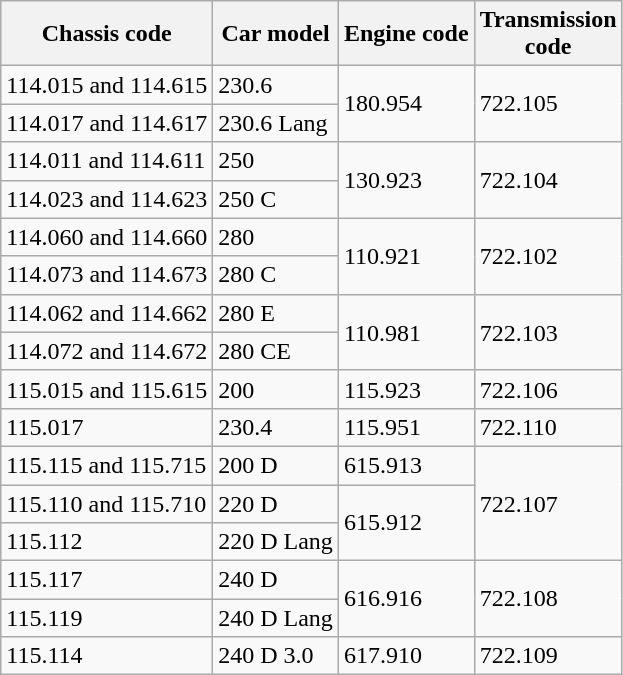<table class="wikitable collapsible collapsed">
<tr>
<th>Chassis code</th>
<th>Car model</th>
<th>Engine code</th>
<th>Transmission<br>code</th>
</tr>
<tr>
<td>114.015 and 114.615</td>
<td>230.6</td>
<td rowspan="2">180.954</td>
<td rowspan="2">722.105</td>
</tr>
<tr>
<td>114.017 and 114.617</td>
<td>230.6 Lang</td>
</tr>
<tr>
<td>114.011 and 114.611</td>
<td>250</td>
<td rowspan="2">130.923</td>
<td rowspan="2">722.104</td>
</tr>
<tr>
<td>114.023 and 114.623</td>
<td>250 C</td>
</tr>
<tr>
<td>114.060 and 114.660</td>
<td>280</td>
<td rowspan="2">110.921</td>
<td rowspan="2">722.102</td>
</tr>
<tr>
<td>114.073 and 114.673</td>
<td>280 C</td>
</tr>
<tr>
<td>114.062 and 114.662</td>
<td>280 E</td>
<td rowspan="2">110.981</td>
<td rowspan="2">722.103</td>
</tr>
<tr>
<td>114.072 and 114.672</td>
<td>280 CE</td>
</tr>
<tr>
<td>115.015 and 115.615</td>
<td>200</td>
<td>115.923</td>
<td>722.106</td>
</tr>
<tr>
<td>115.017</td>
<td>230.4</td>
<td>115.951</td>
<td>722.110</td>
</tr>
<tr>
<td>115.115 and 115.715</td>
<td>200 D</td>
<td>615.913</td>
<td rowspan="3">722.107</td>
</tr>
<tr>
<td>115.110 and 115.710</td>
<td>220 D</td>
<td rowspan="2">615.912</td>
</tr>
<tr>
<td>115.112</td>
<td>220 D Lang</td>
</tr>
<tr>
<td>115.117</td>
<td>240 D</td>
<td rowspan="2">616.916</td>
<td rowspan="2">722.108</td>
</tr>
<tr>
<td>115.119</td>
<td>240 D Lang</td>
</tr>
<tr>
<td>115.114</td>
<td>240 D 3.0</td>
<td>617.910</td>
<td>722.109</td>
</tr>
</table>
